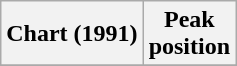<table class="wikitable plainrowheaders" style="text-align:center">
<tr>
<th>Chart (1991)</th>
<th>Peak<br>position</th>
</tr>
<tr>
</tr>
</table>
